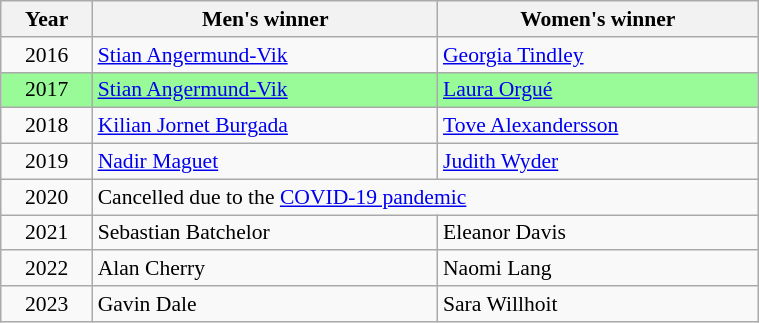<table class="wikitable" width=40% style="font-size:90%; text-align:left;">
<tr>
<th>Year</th>
<th>Men's winner</th>
<th>Women's winner</th>
</tr>
<tr>
<td align=center>2016</td>
<td> <a href='#'>Stian Angermund-Vik</a></td>
<td> <a href='#'>Georgia Tindley</a></td>
</tr>
<tr bgcolor=palegreen>
<td align=center>2017</td>
<td> <a href='#'>Stian Angermund-Vik</a></td>
<td> <a href='#'>Laura Orgué</a></td>
</tr>
<tr>
<td align=center>2018</td>
<td> <a href='#'>Kilian Jornet Burgada</a></td>
<td> <a href='#'>Tove Alexandersson</a></td>
</tr>
<tr>
<td align=center>2019</td>
<td> <a href='#'>Nadir Maguet</a></td>
<td> <a href='#'>Judith Wyder</a></td>
</tr>
<tr>
<td align=center>2020</td>
<td colspan="2">Cancelled due to the <a href='#'>COVID-19 pandemic</a></td>
</tr>
<tr>
<td align=center>2021</td>
<td> Sebastian Batchelor</td>
<td> Eleanor Davis</td>
</tr>
<tr>
<td align=center>2022</td>
<td> Alan Cherry</td>
<td> Naomi Lang</td>
</tr>
<tr>
<td align=center>2023</td>
<td> Gavin Dale</td>
<td> Sara Willhoit</td>
</tr>
</table>
